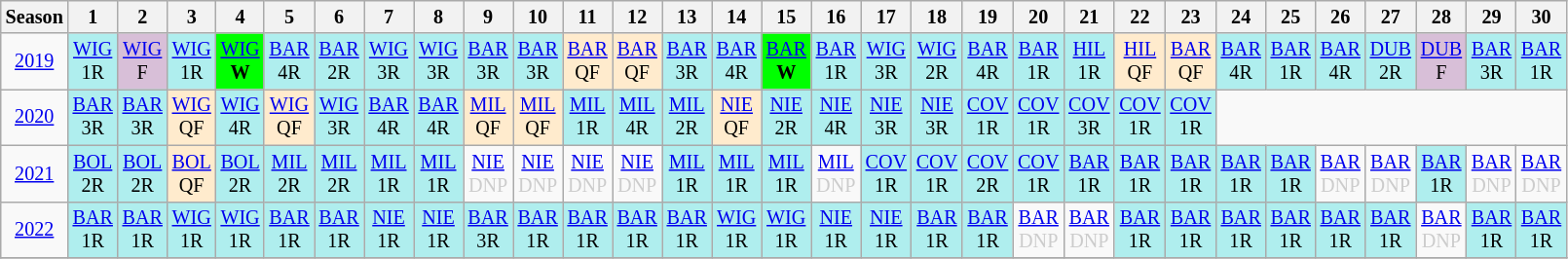<table class="wikitable" style="width:28%; margin:0; font-size:84%">
<tr>
<th>Season</th>
<th>1</th>
<th>2</th>
<th>3</th>
<th>4</th>
<th>5</th>
<th>6</th>
<th>7</th>
<th>8</th>
<th>9</th>
<th>10</th>
<th>11</th>
<th>12</th>
<th>13</th>
<th>14</th>
<th>15</th>
<th>16</th>
<th>17</th>
<th>18</th>
<th>19</th>
<th>20</th>
<th>21</th>
<th>22</th>
<th>23</th>
<th>24</th>
<th>25</th>
<th>26</th>
<th>27</th>
<th>28</th>
<th>29</th>
<th>30</th>
</tr>
<tr>
<td style="text-align:center;"background:#efefef;"><a href='#'>2019</a></td>
<td style="text-align:center; background:#afeeee;"><a href='#'>WIG</a><br>1R</td>
<td style="text-align:center; background:thistle;"><a href='#'>WIG</a><br>F</td>
<td style="text-align:center; background:#afeeee;"><a href='#'>WIG</a><br>1R</td>
<td style="text-align:center; background:lime;"><a href='#'>WIG</a><br><strong>W</strong></td>
<td style="text-align:center; background:#afeeee;"><a href='#'>BAR</a><br>4R</td>
<td style="text-align:center; background:#afeeee;"><a href='#'>BAR</a><br>2R</td>
<td style="text-align:center; background:#afeeee;"><a href='#'>WIG</a><br>3R</td>
<td style="text-align:center; background:#afeeee;"><a href='#'>WIG</a><br>3R</td>
<td style="text-align:center; background:#afeeee;"><a href='#'>BAR</a><br>3R</td>
<td style="text-align:center; background:#afeeee;"><a href='#'>BAR</a><br>3R</td>
<td style="text-align:center; background:#ffebcd;"><a href='#'>BAR</a><br>QF</td>
<td style="text-align:center; background:#ffebcd;"><a href='#'>BAR</a><br>QF</td>
<td style="text-align:center; background:#afeeee;"><a href='#'>BAR</a><br>3R</td>
<td style="text-align:center; background:#afeeee;"><a href='#'>BAR</a><br>4R</td>
<td style="text-align:center; background:lime;"><a href='#'>BAR</a><br><strong>W</strong></td>
<td style="text-align:center; background:#afeeee;"><a href='#'>BAR</a><br>1R</td>
<td style="text-align:center; background:#afeeee;"><a href='#'>WIG</a><br>3R</td>
<td style="text-align:center; background:#afeeee;"><a href='#'>WIG</a><br>2R</td>
<td style="text-align:center; background:#afeeee;"><a href='#'>BAR</a><br>4R</td>
<td style="text-align:center; background:#afeeee;"><a href='#'>BAR</a><br>1R</td>
<td style="text-align:center; background:#afeeee;"><a href='#'>HIL</a><br>1R</td>
<td style="text-align:center; background:#ffebcd;"><a href='#'>HIL</a><br>QF</td>
<td style="text-align:center; background:#ffebcd;"><a href='#'>BAR</a><br>QF</td>
<td style="text-align:center; background:#afeeee;"><a href='#'>BAR</a><br>4R</td>
<td style="text-align:center; background:#afeeee;"><a href='#'>BAR</a><br>1R</td>
<td style="text-align:center; background:#afeeee;"><a href='#'>BAR</a><br>4R</td>
<td style="text-align:center; background:#afeeee;"><a href='#'>DUB</a><br>2R</td>
<td style="text-align:center; background:thistle;"><a href='#'>DUB</a><br>F</td>
<td style="text-align:center; background:#afeeee;"><a href='#'>BAR</a><br>3R</td>
<td style="text-align:center; background:#afeeee;"><a href='#'>BAR</a><br>1R</td>
</tr>
<tr>
<td style="text-align:center;"background:#efefef;"><a href='#'>2020</a></td>
<td style="text-align:center; background:#afeeee;"><a href='#'>BAR</a><br>3R</td>
<td style="text-align:center; background:#afeeee;"><a href='#'>BAR</a><br>3R</td>
<td style="text-align:center; background:#ffebcd;"><a href='#'>WIG</a><br>QF</td>
<td style="text-align:center; background:#afeeee;"><a href='#'>WIG</a><br>4R</td>
<td style="text-align:center; background:#ffebcd;"><a href='#'>WIG</a><br>QF</td>
<td style="text-align:center; background:#afeeee;"><a href='#'>WIG</a><br>3R</td>
<td style="text-align:center; background:#afeeee;"><a href='#'>BAR</a><br>4R</td>
<td style="text-align:center; background:#afeeee;"><a href='#'>BAR</a><br>4R</td>
<td style="text-align:center; background:#ffebcd;"><a href='#'>MIL</a><br>QF</td>
<td style="text-align:center; background:#ffebcd;"><a href='#'>MIL</a><br>QF</td>
<td style="text-align:center; background:#afeeee;"><a href='#'>MIL</a><br>1R</td>
<td style="text-align:center; background:#afeeee;"><a href='#'>MIL</a><br>4R</td>
<td style="text-align:center; background:#afeeee;"><a href='#'>MIL</a><br>2R</td>
<td style="text-align:center; background:#ffebcd;"><a href='#'>NIE</a><br>QF</td>
<td style="text-align:center; background:#afeeee;"><a href='#'>NIE</a><br>2R</td>
<td style="text-align:center; background:#afeeee;"><a href='#'>NIE</a><br>4R</td>
<td style="text-align:center; background:#afeeee;"><a href='#'>NIE</a><br>3R</td>
<td style="text-align:center; background:#afeeee;"><a href='#'>NIE</a><br>3R</td>
<td style="text-align:center; background:#afeeee;"><a href='#'>COV</a><br>1R</td>
<td style="text-align:center; background:#afeeee;"><a href='#'>COV</a><br>1R</td>
<td style="text-align:center; background:#afeeee;"><a href='#'>COV</a><br>3R</td>
<td style="text-align:center; background:#afeeee;"><a href='#'>COV</a><br>1R</td>
<td style="text-align:center; background:#afeeee;"><a href='#'>COV</a><br>1R</td>
</tr>
<tr>
<td style="text-align:center; "background:#efefef;"><a href='#'>2021</a></td>
<td style="text-align:center; background:#afeeee;"><a href='#'>BOL</a><br>2R</td>
<td style="text-align:center; background:#afeeee;"><a href='#'>BOL</a><br>2R</td>
<td style="text-align:center; background:#ffebcd;"><a href='#'>BOL</a><br>QF</td>
<td style="text-align:center; background:#afeeee;"><a href='#'>BOL</a><br>2R</td>
<td style="text-align:center; background:#afeeee;"><a href='#'>MIL</a><br>2R</td>
<td style="text-align:center; background:#afeeee;"><a href='#'>MIL</a><br>2R</td>
<td style="text-align:center; background:#afeeee;"><a href='#'>MIL</a><br>1R</td>
<td style="text-align:center; background:#afeeee;"><a href='#'>MIL</a><br>1R</td>
<td style="text-align:center; color:#ccc;"><a href='#'>NIE</a><br>DNP</td>
<td style="text-align:center; color:#ccc;"><a href='#'>NIE</a><br>DNP</td>
<td style="text-align:center; color:#ccc;"><a href='#'>NIE</a><br>DNP</td>
<td style="text-align:center; color:#ccc;"><a href='#'>NIE</a><br>DNP</td>
<td style="text-align:center; background:#afeeee;"><a href='#'>MIL</a><br>1R</td>
<td style="text-align:center; background:#afeeee;"><a href='#'>MIL</a><br>1R</td>
<td style="text-align:center; background:#afeeee;"><a href='#'>MIL</a><br>1R</td>
<td style="text-align:center; color:#ccc;"><a href='#'>MIL</a><br>DNP</td>
<td style="text-align:center; background:#afeeee;"><a href='#'>COV</a><br>1R</td>
<td style="text-align:center; background:#afeeee;"><a href='#'>COV</a><br>1R</td>
<td style="text-align:center; background:#afeeee;"><a href='#'>COV</a><br>2R</td>
<td style="text-align:center; background:#afeeee;"><a href='#'>COV</a><br>1R</td>
<td style="text-align:center; background:#afeeee;"><a href='#'>BAR</a><br>1R</td>
<td style="text-align:center; background:#afeeee;"><a href='#'>BAR</a><br>1R</td>
<td style="text-align:center; background:#afeeee;"><a href='#'>BAR</a><br>1R</td>
<td style="text-align:center; background:#afeeee;"><a href='#'>BAR</a><br>1R</td>
<td style="text-align:center; background:#afeeee;"><a href='#'>BAR</a><br>1R</td>
<td style="text-align:center; color:#ccc;"><a href='#'>BAR</a><br>DNP</td>
<td style="text-align:center; color:#ccc;"><a href='#'>BAR</a><br>DNP</td>
<td style="text-align:center; background:#afeeee;"><a href='#'>BAR</a><br>1R</td>
<td style="text-align:center; color:#ccc;"><a href='#'>BAR</a><br>DNP</td>
<td style="text-align:center; color:#ccc;"><a href='#'>BAR</a><br>DNP</td>
</tr>
<tr>
<td style="text-align:center;"background:#efefef;"><a href='#'>2022</a></td>
<td style="text-align:center; background:#afeeee;"><a href='#'>BAR</a><br>1R</td>
<td style="text-align:center; background:#afeeee;"><a href='#'>BAR</a><br>1R</td>
<td style="text-align:center; background:#afeeee;"><a href='#'>WIG</a><br>1R</td>
<td style="text-align:center; background:#afeeee;"><a href='#'>WIG</a><br>1R</td>
<td style="text-align:center; background:#afeeee;"><a href='#'>BAR</a><br>1R</td>
<td style="text-align:center; background:#afeeee;"><a href='#'>BAR</a><br>1R</td>
<td style="text-align:center; background:#afeeee"><a href='#'>NIE</a><br>1R</td>
<td style="text-align:center; background:#afeeee"><a href='#'>NIE</a><br>1R</td>
<td style="text-align:center; background:#afeeee;"><a href='#'>BAR</a><br>3R</td>
<td style="text-align:center; background:#afeeee;"><a href='#'>BAR</a><br>1R</td>
<td style="text-align:center; background:#afeeee;"><a href='#'>BAR</a><br>1R</td>
<td style="text-align:center; background:#afeeee;"><a href='#'>BAR</a><br>1R</td>
<td style="text-align:center; background:#afeeee;"><a href='#'>BAR</a><br>1R</td>
<td style="text-align:center; background:#afeeee;"><a href='#'>WIG</a><br>1R</td>
<td style="text-align:center; background:#afeeee;"><a href='#'>WIG</a><br>1R</td>
<td style="text-align:center; background:#afeeee;"><a href='#'>NIE</a><br>1R</td>
<td style="text-align:center; background:#afeeee;"><a href='#'>NIE</a><br>1R</td>
<td style="text-align:center; background:#afeeee;"><a href='#'>BAR</a><br>1R</td>
<td style="text-align:center; background:#afeeee;"><a href='#'>BAR</a><br>1R</td>
<td style="text-align:center; color:#ccc;"><a href='#'>BAR</a><br>DNP</td>
<td style="text-align:center; color:#ccc;"><a href='#'>BAR</a><br>DNP</td>
<td style="text-align:center; background:#afeeee;"><a href='#'>BAR</a><br>1R</td>
<td style="text-align:center; background:#afeeee;"><a href='#'>BAR</a><br>1R</td>
<td style="text-align:center; background:#afeeee;"><a href='#'>BAR</a><br>1R</td>
<td style="text-align:center; background:#afeeee;"><a href='#'>BAR</a><br>1R</td>
<td style="text-align:center; background:#afeeee;"><a href='#'>BAR</a><br>1R</td>
<td style="text-align:center; background:#afeeee;"><a href='#'>BAR</a><br>1R</td>
<td style="text-align:center; color:#ccc;"><a href='#'>BAR</a><br>DNP</td>
<td style="text-align:center; background:#afeeee;"><a href='#'>BAR</a><br>1R</td>
<td style="text-align:center; background:#afeeee;"><a href='#'>BAR</a><br>1R</td>
</tr>
<tr>
</tr>
</table>
